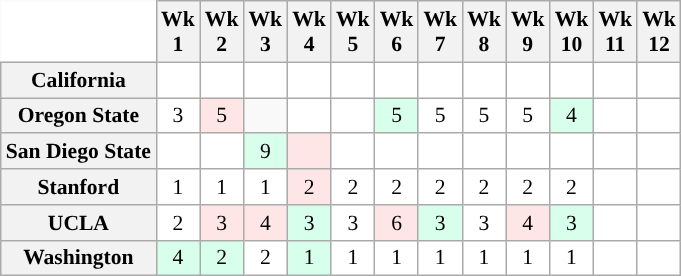<table class="wikitable" style="white-space:nowrap;font-size:90%;text-align:center;">
<tr>
<th style="background:white; border-top-style:hidden; border-left-style:hidden;"> </th>
<th>Wk<br> 1</th>
<th>Wk<br>2</th>
<th>Wk<br>3</th>
<th>Wk<br>4</th>
<th>Wk<br>5</th>
<th>Wk<br>6</th>
<th>Wk<br>7</th>
<th>Wk<br>8</th>
<th>Wk<br>9</th>
<th>Wk<br>10</th>
<th>Wk<br>11</th>
<th>Wk<br>12</th>
</tr>
<tr>
<th>California</th>
<td style="background:#FFF;"></td>
<td style="background:#FFF;"></td>
<td style="background:#FFF;"></td>
<td style="background:#FFF;"></td>
<td style="background:#FFF;"></td>
<td style="background:#FFF;"></td>
<td style="background:#FFF;"></td>
<td style="background:#FFF;"></td>
<td style="background:#FFF;"></td>
<td style="background:#FFF;"></td>
<td style="background:#FFF;"></td>
<td style="background:#FFF;"></td>
</tr>
<tr>
<th>Oregon State</th>
<td style="background:#FFF;">3</td>
<td style="background:#FFE6E6;">5</td>
<td style="background:#FFFE6E6;"></td>
<td style="background:#FFF;"></td>
<td style="background:#FFF;"></td>
<td style="background:#D8FFEB;">5</td>
<td style="background:#FFF;">5</td>
<td style="background:#FFF;">5</td>
<td style="background:#FFF;">5</td>
<td style="background:#D8FFEB;">4</td>
<td style="background:#FFF;"></td>
<td style="background:#FFF;"></td>
</tr>
<tr>
<th>San Diego State</th>
<td style="background:#FFF;"></td>
<td style="background:#FFF;"></td>
<td style="background:#D8FFEB;">9</td>
<td style="background:#FFE6E6;"></td>
<td style="background:#FFF;"></td>
<td style="background:#FFF;"></td>
<td style="background:#FFF;"></td>
<td style="background:#FFF;"></td>
<td style="background:#FFF;"></td>
<td style="background:#FFF;"></td>
<td style="background:#FFF;"></td>
<td style="background:#FFF;"></td>
</tr>
<tr>
<th>Stanford</th>
<td style="background:#FFF;">1</td>
<td style="background:#FFF;">1</td>
<td style="background:#FFF;">1</td>
<td style="background:#FFE6E6;">2</td>
<td style="background:#FFF;">2</td>
<td style="background:#FFF;">2</td>
<td style="background:#FFF;">2</td>
<td style="background:#FFF;">2</td>
<td style="background:#FFF;">2</td>
<td style="background:#FFF;">2</td>
<td style="background:#FFF;"></td>
<td style="background:#FFF;"></td>
</tr>
<tr>
<th>UCLA</th>
<td style="background:#FFF;">2</td>
<td style="background:#FFE6E6;">3</td>
<td style="background:#FFE6E6;">4</td>
<td style="background:#D8FFEB;">3</td>
<td style="background:#FFF;">3</td>
<td style="background:#FFE6E6;">6</td>
<td style="background:#D8FFEB;">3</td>
<td style="background:#FFF;">3</td>
<td style="background:#FFE6E6;">4</td>
<td style="background:#D8FFEB;">3</td>
<td style="background:#FFF;"></td>
<td style="background:#FFF;"></td>
</tr>
<tr>
<th>Washington</th>
<td style="background:#D8FFEB;">4</td>
<td style="background:#D8FFEB;">2</td>
<td style="background:#FFF;">2</td>
<td style="background:#D8FFEB;">1</td>
<td style="background:#FFF;">1</td>
<td style="background:#FFF;">1</td>
<td style="background:#FFF;">1</td>
<td style="background:#FFF;">1</td>
<td style="background:#FFF;">1</td>
<td style="background:#FFF;">1</td>
<td style="background:#FFF;"></td>
<td style="background:#FFF;"></td>
</tr>
</table>
